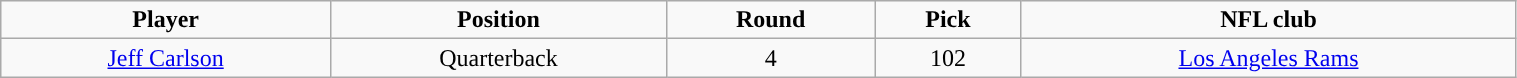<table class="wikitable" width="80%">
<tr align="center">
<td><strong>Player</strong></td>
<td><strong>Position</strong></td>
<td><strong>Round</strong></td>
<td><strong>Pick</strong></td>
<td><strong>NFL club</strong></td>
</tr>
<tr align="center" bgcolor="">
<td><a href='#'>Jeff Carlson</a></td>
<td>Quarterback</td>
<td>4</td>
<td>102</td>
<td><a href='#'>Los Angeles Rams</a></td>
</tr>
</table>
